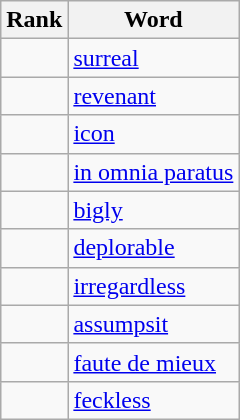<table class="wikitable">
<tr>
<th>Rank</th>
<th>Word</th>
</tr>
<tr>
<td></td>
<td><a href='#'>surreal</a></td>
</tr>
<tr>
<td></td>
<td><a href='#'>revenant</a></td>
</tr>
<tr>
<td></td>
<td><a href='#'>icon</a></td>
</tr>
<tr>
<td></td>
<td><a href='#'>in omnia paratus</a></td>
</tr>
<tr>
<td></td>
<td><a href='#'>bigly</a></td>
</tr>
<tr>
<td></td>
<td><a href='#'>deplorable</a></td>
</tr>
<tr>
<td></td>
<td><a href='#'>irregardless</a></td>
</tr>
<tr>
<td></td>
<td><a href='#'>assumpsit</a></td>
</tr>
<tr>
<td></td>
<td><a href='#'>faute de mieux</a></td>
</tr>
<tr>
<td></td>
<td><a href='#'>feckless</a></td>
</tr>
</table>
